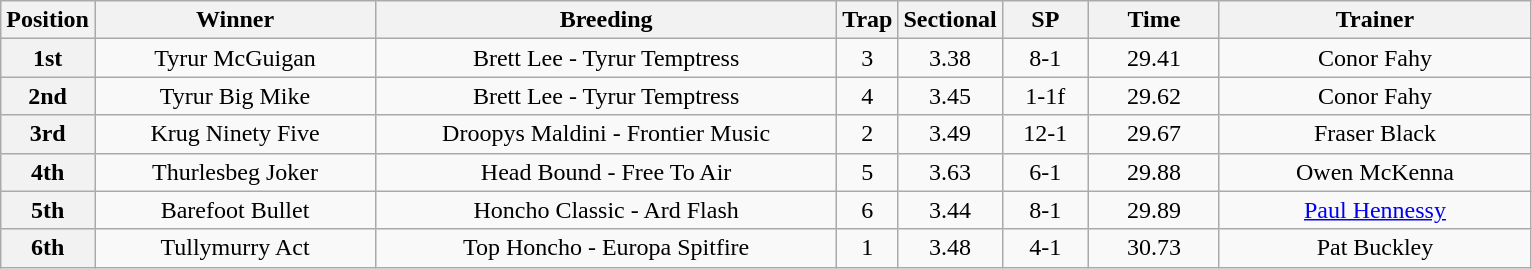<table class="wikitable" style="text-align: center">
<tr>
<th width=30>Position</th>
<th width=180>Winner</th>
<th width=300>Breeding</th>
<th width=30>Trap</th>
<th width=50>Sectional</th>
<th width=50>SP</th>
<th width=80>Time</th>
<th width=200>Trainer</th>
</tr>
<tr>
<th>1st</th>
<td>Tyrur McGuigan</td>
<td>Brett Lee - Tyrur Temptress</td>
<td>3</td>
<td>3.38</td>
<td>8-1</td>
<td>29.41</td>
<td>Conor Fahy</td>
</tr>
<tr>
<th>2nd</th>
<td>Tyrur Big Mike</td>
<td>Brett Lee - Tyrur Temptress</td>
<td>4</td>
<td>3.45</td>
<td>1-1f</td>
<td>29.62</td>
<td>Conor Fahy</td>
</tr>
<tr>
<th>3rd</th>
<td>Krug Ninety Five</td>
<td>Droopys Maldini - Frontier Music</td>
<td>2</td>
<td>3.49</td>
<td>12-1</td>
<td>29.67</td>
<td>Fraser Black</td>
</tr>
<tr>
<th>4th</th>
<td>Thurlesbeg Joker</td>
<td>Head Bound - Free To Air</td>
<td>5</td>
<td>3.63</td>
<td>6-1</td>
<td>29.88</td>
<td>Owen McKenna</td>
</tr>
<tr>
<th>5th</th>
<td>Barefoot Bullet</td>
<td>Honcho Classic - Ard Flash</td>
<td>6</td>
<td>3.44</td>
<td>8-1</td>
<td>29.89</td>
<td><a href='#'>Paul Hennessy</a></td>
</tr>
<tr>
<th>6th</th>
<td>Tullymurry Act</td>
<td>Top Honcho - Europa Spitfire</td>
<td>1</td>
<td>3.48</td>
<td>4-1</td>
<td>30.73</td>
<td>Pat Buckley</td>
</tr>
</table>
